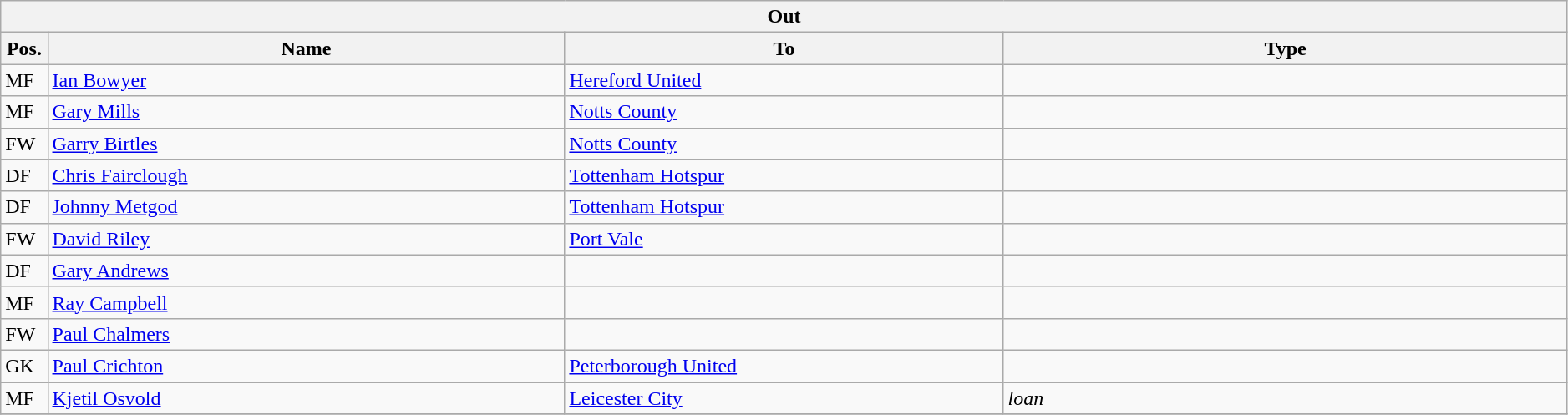<table class="wikitable" style="font-size:100%;width:99%;">
<tr>
<th colspan="4">Out</th>
</tr>
<tr>
<th width=3%>Pos.</th>
<th width=33%>Name</th>
<th width=28%>To</th>
<th width=36%>Type</th>
</tr>
<tr>
<td>MF</td>
<td><a href='#'>Ian Bowyer</a></td>
<td><a href='#'>Hereford United</a></td>
<td></td>
</tr>
<tr>
<td>MF</td>
<td><a href='#'>Gary Mills</a></td>
<td><a href='#'>Notts County</a></td>
<td></td>
</tr>
<tr>
<td>FW</td>
<td><a href='#'>Garry Birtles</a></td>
<td><a href='#'>Notts County</a></td>
<td></td>
</tr>
<tr>
<td>DF</td>
<td><a href='#'>Chris Fairclough</a></td>
<td><a href='#'>Tottenham Hotspur</a></td>
<td></td>
</tr>
<tr>
<td>DF</td>
<td><a href='#'>Johnny Metgod</a></td>
<td><a href='#'>Tottenham Hotspur</a></td>
<td></td>
</tr>
<tr>
<td>FW</td>
<td><a href='#'>David Riley</a></td>
<td><a href='#'>Port Vale</a></td>
<td></td>
</tr>
<tr>
<td>DF</td>
<td><a href='#'>Gary Andrews</a></td>
<td></td>
<td></td>
</tr>
<tr>
<td>MF</td>
<td><a href='#'>Ray Campbell</a></td>
<td></td>
<td></td>
</tr>
<tr>
<td>FW</td>
<td><a href='#'>Paul Chalmers</a></td>
<td></td>
<td></td>
</tr>
<tr>
<td>GK</td>
<td><a href='#'>Paul Crichton</a></td>
<td><a href='#'>Peterborough United</a></td>
<td></td>
</tr>
<tr>
<td>MF</td>
<td><a href='#'>Kjetil Osvold</a></td>
<td><a href='#'>Leicester City</a></td>
<td><em>loan</em></td>
</tr>
<tr>
</tr>
</table>
